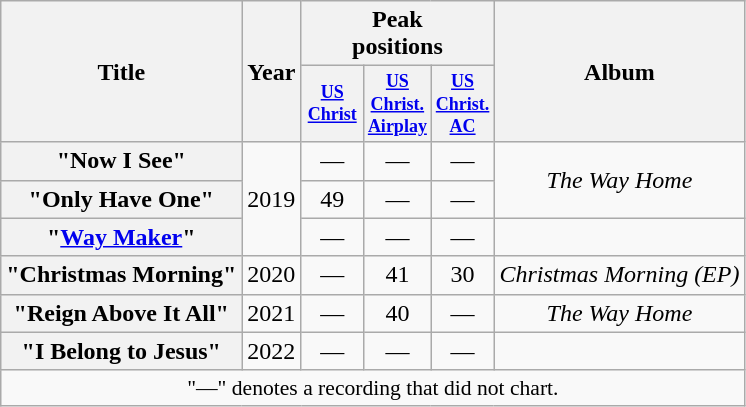<table class="wikitable plainrowheaders" style="text-align:center;">
<tr>
<th rowspan="2">Title</th>
<th rowspan="2">Year</th>
<th colspan="3">Peak<br>positions</th>
<th rowspan="2">Album</th>
</tr>
<tr style="font-size:smaller;">
<th scope="col" style="width:3em;font-size:90%;"><a href='#'>US<br>Christ</a><br></th>
<th scope="col" style="width:3em;font-size:90%;"><a href='#'>US<br>Christ.<br>Airplay</a><br></th>
<th scope="col" style="width:3em;font-size:90%;"><a href='#'>US<br>Christ.<br>AC</a><br></th>
</tr>
<tr>
<th scope="row">"Now I See"</th>
<td rowspan="3">2019</td>
<td>—</td>
<td>—</td>
<td>—</td>
<td rowspan="2"><em>The Way Home</em></td>
</tr>
<tr>
<th scope="row">"Only Have One"</th>
<td>49</td>
<td>—</td>
<td>—</td>
</tr>
<tr>
<th scope="row">"<a href='#'>Way Maker</a>"</th>
<td>—</td>
<td>—</td>
<td>—</td>
<td></td>
</tr>
<tr>
<th scope="row">"Christmas Morning"</th>
<td>2020</td>
<td>—</td>
<td>41</td>
<td>30</td>
<td><em>Christmas Morning (EP)</em></td>
</tr>
<tr>
<th scope="row">"Reign Above It All"</th>
<td>2021</td>
<td>—</td>
<td>40</td>
<td>—</td>
<td><em>The Way Home</em></td>
</tr>
<tr>
<th scope="row">"I Belong to Jesus"</th>
<td>2022</td>
<td>—</td>
<td>—</td>
<td>—</td>
<td></td>
</tr>
<tr>
<td colspan="6" style="font-size:90%">"—" denotes a recording that did not chart.</td>
</tr>
</table>
